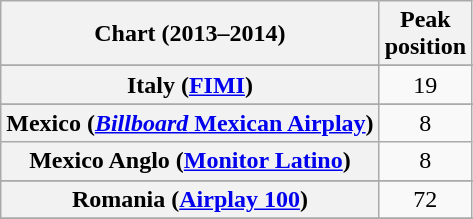<table class="wikitable sortable plainrowheaders" style="text-align:center">
<tr>
<th scope="col">Chart (2013–2014)</th>
<th scope="col">Peak<br>position</th>
</tr>
<tr>
</tr>
<tr>
</tr>
<tr>
</tr>
<tr>
</tr>
<tr>
</tr>
<tr>
</tr>
<tr>
</tr>
<tr>
</tr>
<tr>
</tr>
<tr>
</tr>
<tr>
</tr>
<tr>
</tr>
<tr>
</tr>
<tr>
</tr>
<tr>
</tr>
<tr>
</tr>
<tr>
</tr>
<tr>
<th scope="row">Italy (<a href='#'>FIMI</a>)</th>
<td>19</td>
</tr>
<tr>
</tr>
<tr>
<th scope="row">Mexico (<a href='#'><em>Billboard</em> Mexican Airplay</a>)</th>
<td>8</td>
</tr>
<tr>
<th scope="row">Mexico Anglo (<a href='#'>Monitor Latino</a>)</th>
<td>8</td>
</tr>
<tr>
</tr>
<tr>
</tr>
<tr>
</tr>
<tr>
</tr>
<tr>
<th scope="row">Romania (<a href='#'>Airplay 100</a>)</th>
<td style="text-align:center;">72</td>
</tr>
<tr>
</tr>
<tr>
</tr>
<tr>
</tr>
<tr>
</tr>
<tr>
</tr>
<tr>
</tr>
<tr>
</tr>
<tr>
</tr>
<tr>
</tr>
<tr>
</tr>
<tr>
</tr>
<tr>
</tr>
<tr>
</tr>
<tr>
</tr>
</table>
